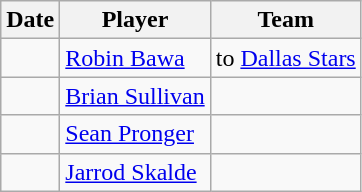<table class="wikitable">
<tr>
<th>Date</th>
<th>Player</th>
<th>Team</th>
</tr>
<tr>
<td></td>
<td><a href='#'>Robin Bawa</a></td>
<td>to <a href='#'>Dallas Stars</a></td>
</tr>
<tr>
<td></td>
<td><a href='#'>Brian Sullivan</a></td>
<td></td>
</tr>
<tr>
<td></td>
<td><a href='#'>Sean Pronger</a></td>
<td></td>
</tr>
<tr>
<td></td>
<td><a href='#'>Jarrod Skalde</a></td>
<td></td>
</tr>
</table>
